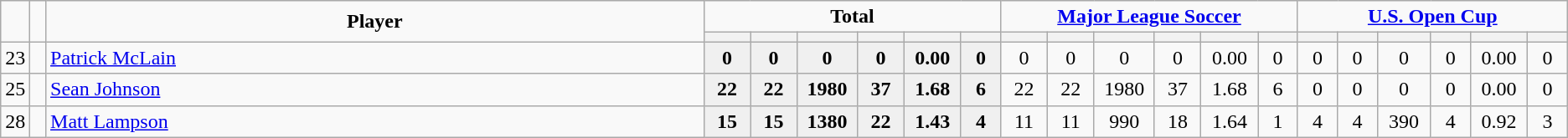<table class="wikitable" style="text-align:center;">
<tr>
<td rowspan="2"  style="width:1%; text-align:center;"><strong></strong></td>
<td rowspan="2"  style="width:1%; text-align:center;"><strong></strong></td>
<td rowspan="2"  style="width:42%; text-align:center;"><strong>Player</strong></td>
<td colspan="6" style="text-align:center;"><strong>Total</strong></td>
<td colspan="6" style="text-align:center;"><strong><a href='#'>Major League Soccer</a></strong></td>
<td colspan="6" style="text-align:center;"><strong><a href='#'>U.S. Open Cup</a></strong></td>
</tr>
<tr>
<th width=60></th>
<th width=60></th>
<th width=60></th>
<th width=60></th>
<th width=60></th>
<th width=60></th>
<th width=60></th>
<th width=60></th>
<th width=60></th>
<th width=60></th>
<th width=60></th>
<th width=60></th>
<th width=60></th>
<th width=60></th>
<th width=60></th>
<th width=60></th>
<th width=60></th>
<th width=60></th>
</tr>
<tr>
<td style="text-align: right;">23</td>
<td></td>
<td style="text-align: left;"><a href='#'>Patrick McLain</a></td>
<td style="background: #F0F0F0;"><strong>0</strong></td>
<td style="background: #F0F0F0;"><strong>0</strong></td>
<td style="background: #F0F0F0;"><strong>0</strong></td>
<td style="background: #F0F0F0;"><strong>0</strong></td>
<td style="background: #F0F0F0;"><strong>0.00</strong></td>
<td style="background: #F0F0F0;"><strong>0</strong></td>
<td>0</td>
<td>0</td>
<td>0</td>
<td>0</td>
<td>0.00</td>
<td>0</td>
<td>0</td>
<td>0</td>
<td>0</td>
<td>0</td>
<td>0.00</td>
<td>0</td>
</tr>
<tr>
<td style="text-align: right;">25</td>
<td></td>
<td style="text-align: left;"><a href='#'>Sean Johnson</a></td>
<td style="background: #F0F0F0;"><strong>22</strong></td>
<td style="background: #F0F0F0;"><strong>22</strong></td>
<td style="background: #F0F0F0;"><strong>1980</strong></td>
<td style="background: #F0F0F0;"><strong>37</strong></td>
<td style="background: #F0F0F0;"><strong>1.68</strong></td>
<td style="background: #F0F0F0;"><strong>6</strong></td>
<td>22</td>
<td>22</td>
<td>1980</td>
<td>37</td>
<td>1.68</td>
<td>6</td>
<td>0</td>
<td>0</td>
<td>0</td>
<td>0</td>
<td>0.00</td>
<td>0</td>
</tr>
<tr>
<td style="text-align: right;">28</td>
<td></td>
<td style="text-align: left;"><a href='#'>Matt Lampson</a></td>
<td style="background: #F0F0F0;"><strong>15</strong></td>
<td style="background: #F0F0F0;"><strong>15</strong></td>
<td style="background: #F0F0F0;"><strong>1380</strong></td>
<td style="background: #F0F0F0;"><strong>22</strong></td>
<td style="background: #F0F0F0;"><strong>1.43</strong></td>
<td style="background: #F0F0F0;"><strong>4</strong></td>
<td>11</td>
<td>11</td>
<td>990</td>
<td>18</td>
<td>1.64</td>
<td>1</td>
<td>4</td>
<td>4</td>
<td>390</td>
<td>4</td>
<td>0.92</td>
<td>3</td>
</tr>
</table>
